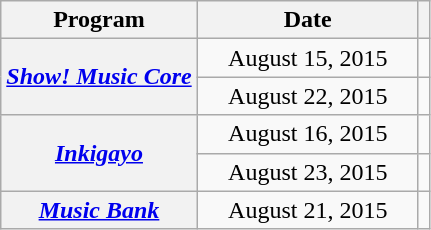<table class="wikitable plainrowheaders" style="text-align:center">
<tr>
<th scope="col">Program</th>
<th scope="col" style="width:140px;">Date</th>
<th scope="col" class="unsortable"></th>
</tr>
<tr>
<th scope="row" rowspan=2><em><a href='#'>Show! Music Core</a></em></th>
<td>August 15, 2015</td>
<td></td>
</tr>
<tr>
<td>August 22, 2015</td>
<td></td>
</tr>
<tr>
<th scope="row" rowspan=2><em><a href='#'>Inkigayo</a></em></th>
<td>August 16, 2015</td>
<td></td>
</tr>
<tr>
<td>August 23, 2015</td>
<td></td>
</tr>
<tr>
<th scope="row"><em><a href='#'>Music Bank</a></em></th>
<td>August 21, 2015</td>
<td></td>
</tr>
</table>
